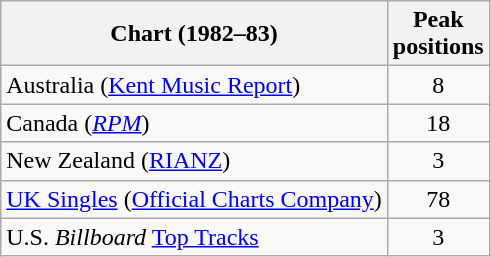<table class="wikitable sortable">
<tr>
<th>Chart (1982–83)</th>
<th>Peak<br>positions</th>
</tr>
<tr>
<td>Australia (<a href='#'>Kent Music Report</a>)</td>
<td style="text-align:center;">8</td>
</tr>
<tr>
<td>Canada (<a href='#'><em>RPM</em></a>)</td>
<td style="text-align:center;">18</td>
</tr>
<tr>
<td>New Zealand (<a href='#'>RIANZ</a>)</td>
<td style="text-align:center;">3</td>
</tr>
<tr>
<td><a href='#'>UK Singles</a> (<a href='#'>Official Charts Company</a>)</td>
<td style="text-align:center;">78</td>
</tr>
<tr>
<td>U.S. <em>Billboard</em> <a href='#'>Top Tracks</a></td>
<td style="text-align:center;">3</td>
</tr>
</table>
